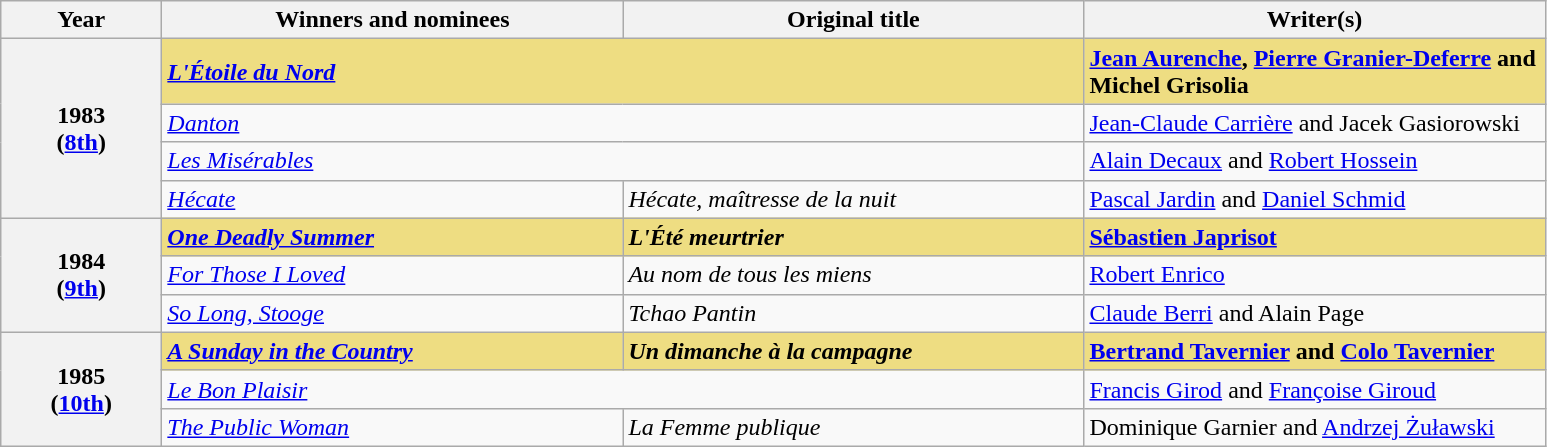<table class="wikitable">
<tr>
<th width="100">Year</th>
<th width="300">Winners and nominees</th>
<th width="300">Original title</th>
<th width="300">Writer(s)</th>
</tr>
<tr>
<th rowspan="4" style="text-align:center;">1983<br>(<a href='#'>8th</a>)</th>
<td colspan="2" style="background:#eedd82;"><em><a href='#'><strong>L'Étoile du Nord</strong></a></em></td>
<td style="background:#eedd82;"><strong><a href='#'>Jean Aurenche</a>, <a href='#'>Pierre Granier-Deferre</a> and Michel Grisolia</strong></td>
</tr>
<tr>
<td colspan="2"><em><a href='#'>Danton</a></em></td>
<td><a href='#'>Jean-Claude Carrière</a> and Jacek Gasiorowski</td>
</tr>
<tr>
<td colspan="2"><em><a href='#'>Les Misérables</a></em></td>
<td><a href='#'>Alain Decaux</a> and <a href='#'>Robert Hossein</a></td>
</tr>
<tr>
<td><em><a href='#'>Hécate</a></em></td>
<td><em>Hécate, maîtresse de la nuit</em></td>
<td><a href='#'>Pascal Jardin</a> and <a href='#'>Daniel Schmid</a></td>
</tr>
<tr>
<th rowspan="3" style="text-align:center;">1984<br>(<a href='#'>9th</a>)</th>
<td style="background:#eedd82;"><strong><em><a href='#'>One Deadly Summer</a></em></strong></td>
<td style="background:#eedd82;"><strong><em>L'Été meurtrier</em></strong></td>
<td style="background:#eedd82;"><strong><a href='#'>Sébastien Japrisot</a></strong></td>
</tr>
<tr>
<td><em><a href='#'>For Those I Loved</a></em></td>
<td><em>Au nom de tous les miens</em></td>
<td><a href='#'>Robert Enrico</a></td>
</tr>
<tr>
<td><em><a href='#'>So Long, Stooge</a></em></td>
<td><em>Tchao Pantin</em></td>
<td><a href='#'>Claude Berri</a> and Alain Page</td>
</tr>
<tr>
<th rowspan="3" style="text-align:center;">1985<br>(<a href='#'>10th</a>)</th>
<td style="background:#eedd82;"><strong><em><a href='#'>A Sunday in the Country</a></em></strong></td>
<td style="background:#eedd82;"><strong><em>Un dimanche à la campagne</em></strong></td>
<td style="background:#eedd82;"><strong><a href='#'>Bertrand Tavernier</a> and <a href='#'>Colo Tavernier</a></strong></td>
</tr>
<tr>
<td colspan="2"><em><a href='#'>Le Bon Plaisir</a></em></td>
<td><a href='#'>Francis Girod</a> and <a href='#'>Françoise Giroud</a></td>
</tr>
<tr>
<td><em><a href='#'>The Public Woman</a></em></td>
<td><em>La Femme publique</em></td>
<td>Dominique Garnier and <a href='#'>Andrzej Żuławski</a></td>
</tr>
</table>
